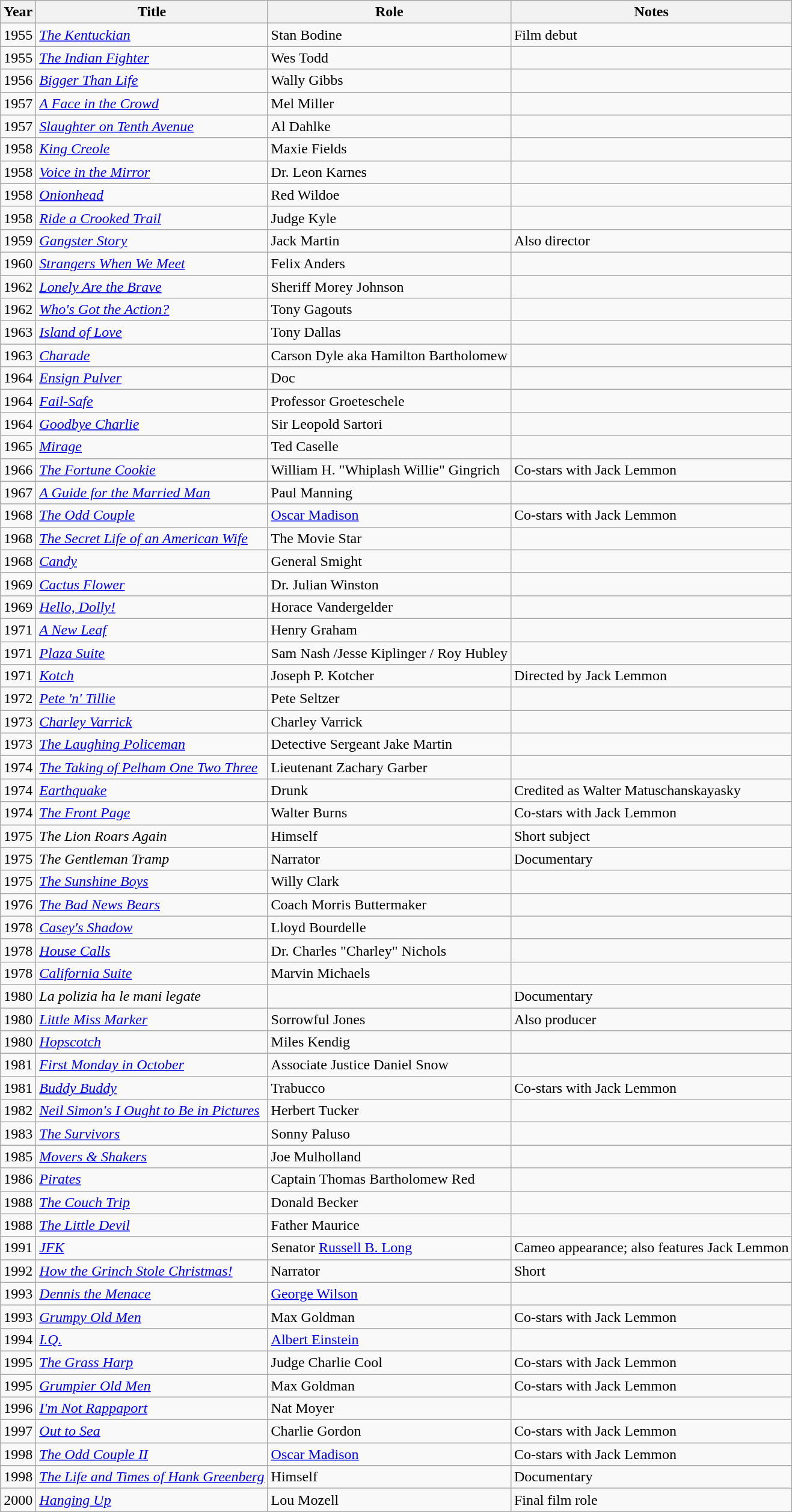<table class="wikitable unsortable">
<tr style="text-align:center;">
<th>Year</th>
<th>Title</th>
<th>Role</th>
<th class="unsortable">Notes</th>
</tr>
<tr>
<td>1955</td>
<td><em><a href='#'>The Kentuckian</a></em></td>
<td>Stan Bodine</td>
<td>Film debut</td>
</tr>
<tr>
<td>1955</td>
<td><em><a href='#'>The Indian Fighter</a></em></td>
<td>Wes Todd</td>
<td></td>
</tr>
<tr>
<td>1956</td>
<td><em><a href='#'>Bigger Than Life</a></em></td>
<td>Wally Gibbs</td>
<td></td>
</tr>
<tr>
<td>1957</td>
<td><em><a href='#'>A Face in the Crowd</a></em></td>
<td>Mel Miller</td>
<td></td>
</tr>
<tr>
<td>1957</td>
<td><em><a href='#'>Slaughter on Tenth Avenue</a></em></td>
<td>Al Dahlke</td>
<td></td>
</tr>
<tr>
<td>1958</td>
<td><em><a href='#'>King Creole</a></em></td>
<td>Maxie Fields</td>
<td></td>
</tr>
<tr>
<td>1958</td>
<td><em><a href='#'>Voice in the Mirror</a></em></td>
<td>Dr. Leon Karnes</td>
<td></td>
</tr>
<tr>
<td>1958</td>
<td><em><a href='#'>Onionhead</a></em></td>
<td>Red Wildoe</td>
<td></td>
</tr>
<tr>
<td>1958</td>
<td><em><a href='#'>Ride a Crooked Trail</a></em></td>
<td>Judge Kyle</td>
<td></td>
</tr>
<tr>
<td>1959</td>
<td><em><a href='#'>Gangster Story</a></em></td>
<td>Jack Martin</td>
<td>Also director</td>
</tr>
<tr>
<td>1960</td>
<td><em><a href='#'>Strangers When We Meet</a></em></td>
<td>Felix Anders</td>
<td></td>
</tr>
<tr>
<td>1962</td>
<td><em><a href='#'>Lonely Are the Brave</a></em></td>
<td>Sheriff Morey Johnson</td>
<td></td>
</tr>
<tr>
<td>1962</td>
<td><em><a href='#'>Who's Got the Action?</a></em></td>
<td>Tony Gagouts</td>
<td></td>
</tr>
<tr>
<td>1963</td>
<td><em><a href='#'>Island of Love</a></em></td>
<td>Tony Dallas</td>
<td></td>
</tr>
<tr>
<td>1963</td>
<td><em><a href='#'>Charade</a></em></td>
<td>Carson Dyle aka Hamilton Bartholomew</td>
<td></td>
</tr>
<tr>
<td>1964</td>
<td><em><a href='#'>Ensign Pulver</a></em></td>
<td>Doc</td>
<td></td>
</tr>
<tr>
<td>1964</td>
<td><em><a href='#'>Fail-Safe</a></em></td>
<td>Professor Groeteschele</td>
<td></td>
</tr>
<tr>
<td>1964</td>
<td><em><a href='#'>Goodbye Charlie</a></em></td>
<td>Sir Leopold Sartori</td>
<td></td>
</tr>
<tr>
<td>1965</td>
<td><em><a href='#'>Mirage</a></em></td>
<td>Ted Caselle</td>
<td></td>
</tr>
<tr>
<td>1966</td>
<td><em><a href='#'>The Fortune Cookie</a></em></td>
<td>William H. "Whiplash Willie" Gingrich</td>
<td>Co-stars with Jack Lemmon</td>
</tr>
<tr>
<td>1967</td>
<td><em><a href='#'>A Guide for the Married Man</a></em></td>
<td>Paul Manning</td>
<td></td>
</tr>
<tr>
<td>1968</td>
<td><em><a href='#'>The Odd Couple</a></em></td>
<td><a href='#'>Oscar Madison</a></td>
<td>Co-stars with Jack Lemmon</td>
</tr>
<tr>
<td>1968</td>
<td><em><a href='#'>The Secret Life of an American Wife</a></em></td>
<td>The Movie Star</td>
<td></td>
</tr>
<tr>
<td>1968</td>
<td><em><a href='#'>Candy</a></em></td>
<td>General Smight</td>
<td></td>
</tr>
<tr>
<td>1969</td>
<td><em><a href='#'>Cactus Flower</a></em></td>
<td>Dr. Julian Winston</td>
<td></td>
</tr>
<tr>
<td>1969</td>
<td><em><a href='#'>Hello, Dolly!</a></em></td>
<td>Horace Vandergelder</td>
<td></td>
</tr>
<tr>
<td>1971</td>
<td><em><a href='#'>A New Leaf</a></em></td>
<td>Henry Graham</td>
<td></td>
</tr>
<tr>
<td>1971</td>
<td><em><a href='#'>Plaza Suite</a></em></td>
<td>Sam Nash /Jesse Kiplinger / Roy Hubley</td>
<td></td>
</tr>
<tr>
<td>1971</td>
<td><em><a href='#'>Kotch</a></em></td>
<td>Joseph P. Kotcher</td>
<td>Directed by Jack Lemmon</td>
</tr>
<tr>
<td>1972</td>
<td><em><a href='#'>Pete 'n' Tillie</a></em></td>
<td>Pete Seltzer</td>
<td></td>
</tr>
<tr>
<td>1973</td>
<td><em><a href='#'>Charley Varrick</a></em></td>
<td>Charley Varrick</td>
<td></td>
</tr>
<tr>
<td>1973</td>
<td><em><a href='#'>The Laughing Policeman</a></em></td>
<td>Detective Sergeant Jake Martin</td>
<td></td>
</tr>
<tr>
<td>1974</td>
<td><em><a href='#'>The Taking of Pelham One Two Three</a></em></td>
<td>Lieutenant Zachary Garber</td>
<td></td>
</tr>
<tr>
<td>1974</td>
<td><em><a href='#'>Earthquake</a></em></td>
<td>Drunk</td>
<td>Credited as Walter Matuschanskayasky</td>
</tr>
<tr>
<td>1974</td>
<td><em><a href='#'>The Front Page</a></em></td>
<td>Walter Burns</td>
<td>Co-stars with Jack Lemmon</td>
</tr>
<tr>
<td>1975</td>
<td><em>The Lion Roars Again</em></td>
<td>Himself</td>
<td>Short subject</td>
</tr>
<tr>
<td>1975</td>
<td><em>The Gentleman Tramp</em></td>
<td>Narrator</td>
<td>Documentary</td>
</tr>
<tr>
<td>1975</td>
<td><em><a href='#'>The Sunshine Boys</a></em></td>
<td>Willy Clark</td>
<td></td>
</tr>
<tr>
<td>1976</td>
<td><em><a href='#'>The Bad News Bears</a></em></td>
<td>Coach Morris Buttermaker</td>
<td></td>
</tr>
<tr>
<td>1978</td>
<td><em><a href='#'>Casey's Shadow</a></em></td>
<td>Lloyd Bourdelle</td>
<td></td>
</tr>
<tr>
<td>1978</td>
<td><em><a href='#'>House Calls</a></em></td>
<td>Dr. Charles "Charley" Nichols</td>
<td></td>
</tr>
<tr>
<td>1978</td>
<td><em><a href='#'>California Suite</a></em></td>
<td>Marvin Michaels</td>
<td></td>
</tr>
<tr>
<td>1980</td>
<td><em>La polizia ha le mani legate</em></td>
<td></td>
<td>Documentary</td>
</tr>
<tr>
<td>1980</td>
<td><em><a href='#'>Little Miss Marker</a></em></td>
<td>Sorrowful Jones</td>
<td>Also producer</td>
</tr>
<tr>
<td>1980</td>
<td><em><a href='#'>Hopscotch</a></em></td>
<td>Miles Kendig</td>
<td></td>
</tr>
<tr>
<td>1981</td>
<td><em><a href='#'>First Monday in October</a></em></td>
<td>Associate Justice Daniel Snow</td>
<td></td>
</tr>
<tr>
<td>1981</td>
<td><em><a href='#'>Buddy Buddy</a></em></td>
<td>Trabucco</td>
<td>Co-stars with Jack Lemmon</td>
</tr>
<tr>
<td>1982</td>
<td><em><a href='#'>Neil Simon's I Ought to Be in Pictures</a></em></td>
<td>Herbert Tucker</td>
<td></td>
</tr>
<tr>
<td>1983</td>
<td><em><a href='#'>The Survivors</a></em></td>
<td>Sonny Paluso</td>
<td></td>
</tr>
<tr>
<td>1985</td>
<td><em><a href='#'>Movers & Shakers</a></em></td>
<td>Joe Mulholland</td>
<td></td>
</tr>
<tr>
<td>1986</td>
<td><em><a href='#'>Pirates</a></em></td>
<td>Captain Thomas Bartholomew Red</td>
<td></td>
</tr>
<tr>
<td>1988</td>
<td><em><a href='#'>The Couch Trip</a></em></td>
<td>Donald Becker</td>
<td></td>
</tr>
<tr>
<td>1988</td>
<td><em><a href='#'>The Little Devil</a></em></td>
<td>Father Maurice</td>
<td></td>
</tr>
<tr>
<td>1991</td>
<td><em><a href='#'>JFK</a></em></td>
<td>Senator <a href='#'>Russell B. Long</a></td>
<td>Cameo appearance; also features Jack Lemmon</td>
</tr>
<tr>
<td>1992</td>
<td><em><a href='#'>How the Grinch Stole Christmas!</a></em></td>
<td>Narrator</td>
<td>Short</td>
</tr>
<tr>
<td>1993</td>
<td><em><a href='#'>Dennis the Menace</a></em></td>
<td><a href='#'>George Wilson</a></td>
<td></td>
</tr>
<tr>
<td>1993</td>
<td><em><a href='#'>Grumpy Old Men</a></em></td>
<td>Max Goldman</td>
<td>Co-stars with Jack Lemmon</td>
</tr>
<tr>
<td>1994</td>
<td><em><a href='#'>I.Q.</a></em></td>
<td><a href='#'>Albert Einstein</a></td>
<td></td>
</tr>
<tr>
<td>1995</td>
<td><em><a href='#'>The Grass Harp</a></em></td>
<td>Judge Charlie Cool</td>
<td>Co-stars with Jack Lemmon</td>
</tr>
<tr>
<td>1995</td>
<td><em><a href='#'>Grumpier Old Men</a></em></td>
<td>Max Goldman</td>
<td>Co-stars with Jack Lemmon</td>
</tr>
<tr>
<td>1996</td>
<td><em><a href='#'>I'm Not Rappaport</a></em></td>
<td>Nat Moyer</td>
<td></td>
</tr>
<tr>
<td>1997</td>
<td><em><a href='#'>Out to Sea</a></em></td>
<td>Charlie Gordon</td>
<td>Co-stars with Jack Lemmon</td>
</tr>
<tr>
<td>1998</td>
<td><em><a href='#'>The Odd Couple II</a></em></td>
<td><a href='#'>Oscar Madison</a></td>
<td>Co-stars with Jack Lemmon</td>
</tr>
<tr>
<td>1998</td>
<td><em><a href='#'>The Life and Times of Hank Greenberg</a></em></td>
<td>Himself</td>
<td>Documentary</td>
</tr>
<tr>
<td>2000</td>
<td><em><a href='#'>Hanging Up</a></em></td>
<td>Lou Mozell</td>
<td>Final film role</td>
</tr>
</table>
